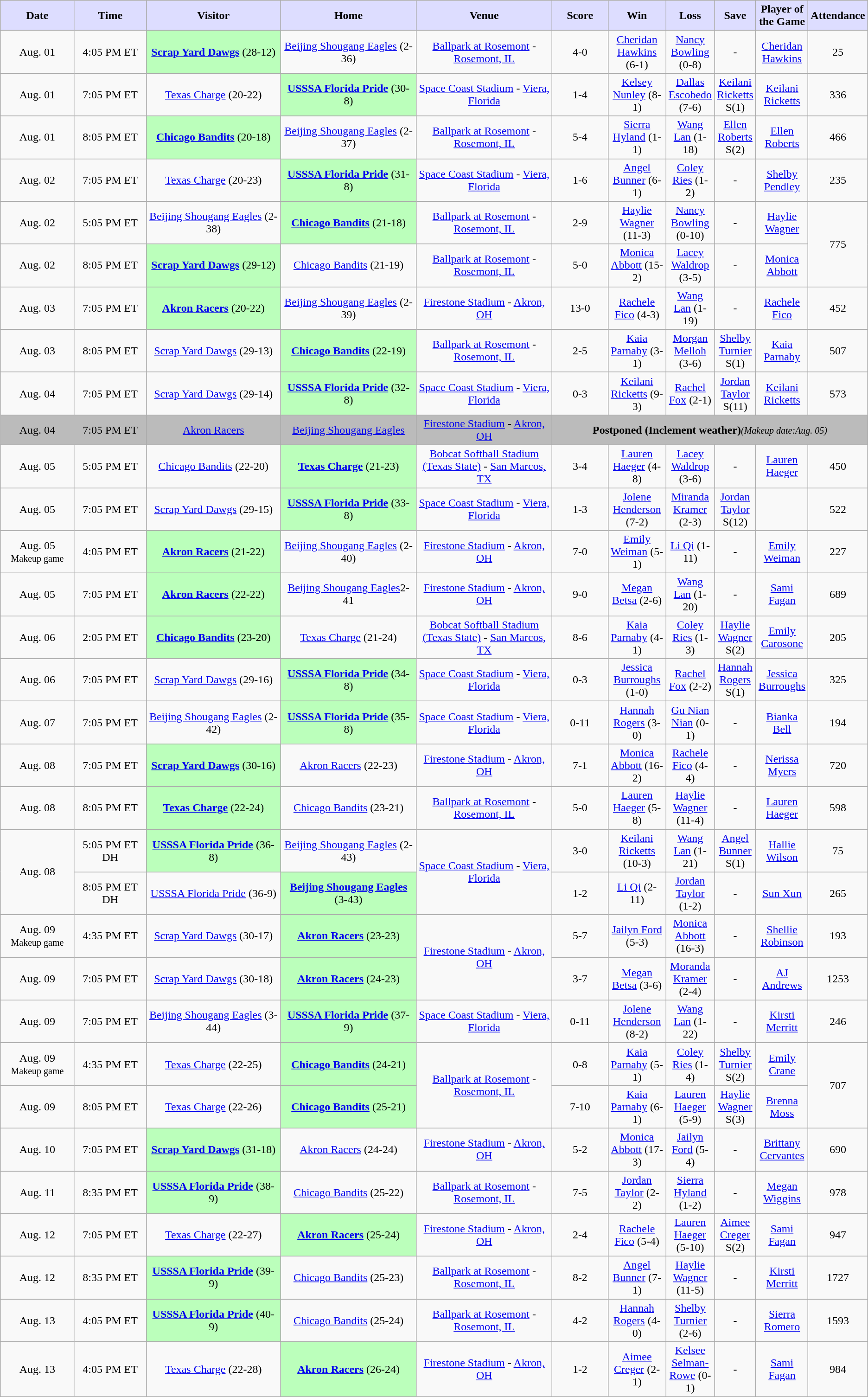<table class="wikitable"  style="text-align:center;">
<tr>
<th style="background:#ddf; width:11%;">Date</th>
<th style="background:#ddf; width:11%;">Time</th>
<th style="background:#ddf; width:21%;">Visitor</th>
<th style="background:#ddf; width:21%;">Home</th>
<th style="background:#ddf; width:21%;">Venue</th>
<th style="background:#ddf; width:8%;">Score</th>
<th style="background:#ddf; width:8%;">Win</th>
<th style="background:#ddf; width:8%;">Loss</th>
<th style="background:#ddf; width:8%;">Save</th>
<th style="background:#ddf; width:8%;">Player of the Game</th>
<th style="background:#ddf; width:1%;">Attendance</th>
</tr>
<tr>
<td>Aug. 01</td>
<td>4:05 PM ET</td>
<td style="background:#bfb;"><strong><a href='#'>Scrap Yard Dawgs</a></strong> (28-12)</td>
<td><a href='#'>Beijing Shougang Eagles</a> (2-36)</td>
<td><a href='#'>Ballpark at Rosemont</a> - <a href='#'>Rosemont, IL</a></td>
<td>4-0</td>
<td><a href='#'>Cheridan Hawkins</a> (6-1)</td>
<td><a href='#'>Nancy Bowling</a> (0-8)</td>
<td>-</td>
<td><a href='#'>Cheridan Hawkins</a></td>
<td>25</td>
</tr>
<tr>
<td>Aug. 01</td>
<td>7:05 PM ET</td>
<td><a href='#'>Texas Charge</a> (20-22)</td>
<td style="background:#bfb;"><strong><a href='#'>USSSA Florida Pride</a></strong> (30-8)</td>
<td><a href='#'>Space Coast Stadium</a> - <a href='#'>Viera, Florida</a></td>
<td>1-4</td>
<td><a href='#'>Kelsey Nunley</a> (8-1)</td>
<td><a href='#'>Dallas Escobedo</a> (7-6)</td>
<td><a href='#'>Keilani Ricketts</a> S(1)</td>
<td><a href='#'>Keilani Ricketts</a></td>
<td>336</td>
</tr>
<tr>
<td>Aug. 01</td>
<td>8:05 PM ET</td>
<td style="background:#bfb;"><strong><a href='#'>Chicago Bandits</a></strong> (20-18)</td>
<td><a href='#'>Beijing Shougang Eagles</a> (2-37)</td>
<td><a href='#'>Ballpark at Rosemont</a> - <a href='#'>Rosemont, IL</a></td>
<td>5-4</td>
<td><a href='#'>Sierra Hyland</a> (1-1)</td>
<td><a href='#'>Wang Lan</a> (1-18)</td>
<td><a href='#'>Ellen Roberts</a> S(2)</td>
<td><a href='#'>Ellen Roberts</a></td>
<td>466</td>
</tr>
<tr>
<td>Aug. 02</td>
<td>7:05 PM ET</td>
<td><a href='#'>Texas Charge</a> (20-23)</td>
<td style="background:#bfb;"><strong><a href='#'>USSSA Florida Pride</a></strong> (31-8)</td>
<td><a href='#'>Space Coast Stadium</a> - <a href='#'>Viera, Florida</a></td>
<td>1-6</td>
<td><a href='#'>Angel Bunner</a> (6-1)</td>
<td><a href='#'>Coley Ries</a> (1-2)</td>
<td>-</td>
<td><a href='#'>Shelby Pendley</a></td>
<td>235</td>
</tr>
<tr>
<td>Aug. 02</td>
<td>5:05 PM ET</td>
<td><a href='#'>Beijing Shougang Eagles</a> (2-38)</td>
<td style="background:#bfb;"><strong><a href='#'>Chicago Bandits</a></strong> (21-18)</td>
<td><a href='#'>Ballpark at Rosemont</a> - <a href='#'>Rosemont, IL</a></td>
<td>2-9</td>
<td><a href='#'>Haylie Wagner</a> (11-3)</td>
<td><a href='#'>Nancy Bowling</a> (0-10)</td>
<td>-</td>
<td><a href='#'>Haylie Wagner</a></td>
<td rowspan=2>775</td>
</tr>
<tr>
<td>Aug. 02</td>
<td>8:05 PM ET</td>
<td style="background:#bfb;"><strong><a href='#'>Scrap Yard Dawgs</a></strong> (29-12)</td>
<td><a href='#'>Chicago Bandits</a> (21-19)</td>
<td><a href='#'>Ballpark at Rosemont</a> - <a href='#'>Rosemont, IL</a></td>
<td>5-0</td>
<td><a href='#'>Monica Abbott</a> (15-2)</td>
<td><a href='#'>Lacey Waldrop</a> (3-5)</td>
<td>-</td>
<td><a href='#'>Monica Abbott</a></td>
</tr>
<tr>
<td>Aug. 03</td>
<td>7:05 PM ET</td>
<td style="background:#bfb;"><strong><a href='#'>Akron Racers</a></strong> (20-22)</td>
<td><a href='#'>Beijing Shougang Eagles</a> (2-39)</td>
<td><a href='#'>Firestone Stadium</a> - <a href='#'>Akron, OH</a></td>
<td>13-0</td>
<td><a href='#'>Rachele Fico</a> (4-3)</td>
<td><a href='#'>Wang Lan</a> (1-19)</td>
<td>-</td>
<td><a href='#'>Rachele Fico</a></td>
<td>452</td>
</tr>
<tr>
<td>Aug. 03</td>
<td>8:05 PM ET</td>
<td><a href='#'>Scrap Yard Dawgs</a> (29-13)</td>
<td style="background:#bfb;"><strong><a href='#'>Chicago Bandits</a></strong> (22-19)</td>
<td><a href='#'>Ballpark at Rosemont</a> - <a href='#'>Rosemont, IL</a></td>
<td>2-5</td>
<td><a href='#'>Kaia Parnaby</a> (3-1)</td>
<td><a href='#'>Morgan Melloh</a> (3-6)</td>
<td><a href='#'>Shelby Turnier</a> S(1)</td>
<td><a href='#'>Kaia Parnaby</a></td>
<td>507</td>
</tr>
<tr>
<td>Aug. 04</td>
<td>7:05 PM ET</td>
<td><a href='#'>Scrap Yard Dawgs</a> (29-14)</td>
<td style="background:#bfb;"><strong><a href='#'>USSSA Florida Pride</a></strong> (32-8)</td>
<td><a href='#'>Space Coast Stadium</a> - <a href='#'>Viera, Florida</a></td>
<td>0-3</td>
<td><a href='#'>Keilani Ricketts</a> (9-3)</td>
<td><a href='#'>Rachel Fox</a> (2-1)</td>
<td><a href='#'>Jordan Taylor</a> S(11)</td>
<td><a href='#'>Keilani Ricketts</a></td>
<td>573</td>
</tr>
<tr style="background:#bbb">
<td>Aug. 04</td>
<td>7:05 PM ET</td>
<td><a href='#'>Akron Racers</a></td>
<td><a href='#'>Beijing Shougang Eagles</a></td>
<td><a href='#'>Firestone Stadium</a> - <a href='#'>Akron, OH</a></td>
<td colspan="6"><strong>Postponed (Inclement weather)</strong><small><em>(Makeup date:Aug. 05)</em></small></td>
</tr>
<tr>
<td>Aug. 05</td>
<td>5:05 PM ET</td>
<td><a href='#'>Chicago Bandits</a> (22-20)</td>
<td style="background:#bfb;"><strong><a href='#'>Texas Charge</a></strong> (21-23)</td>
<td><a href='#'>Bobcat Softball Stadium (Texas State)</a> - <a href='#'>San Marcos, TX</a></td>
<td>3-4</td>
<td><a href='#'>Lauren Haeger</a> (4-8)</td>
<td><a href='#'>Lacey Waldrop</a> (3-6)</td>
<td>-</td>
<td><a href='#'>Lauren Haeger</a></td>
<td>450</td>
</tr>
<tr>
<td>Aug. 05</td>
<td>7:05 PM ET</td>
<td><a href='#'>Scrap Yard Dawgs</a> (29-15)</td>
<td style="background:#bfb;"><strong><a href='#'>USSSA Florida Pride</a></strong> (33-8)</td>
<td><a href='#'>Space Coast Stadium</a> - <a href='#'>Viera, Florida</a></td>
<td>1-3</td>
<td><a href='#'>Jolene Henderson</a> (7-2)</td>
<td><a href='#'>Miranda Kramer</a> (2-3)</td>
<td><a href='#'>Jordan Taylor</a> S(12)</td>
<td></td>
<td>522</td>
</tr>
<tr>
<td>Aug. 05<br><small>Makeup game</small></td>
<td>4:05 PM ET</td>
<td style="background:#bfb;"><strong><a href='#'>Akron Racers</a></strong> (21-22)</td>
<td><a href='#'>Beijing Shougang Eagles</a> (2-40)</td>
<td><a href='#'>Firestone Stadium</a> - <a href='#'>Akron, OH</a></td>
<td>7-0</td>
<td><a href='#'>Emily Weiman</a> (5-1)</td>
<td><a href='#'>Li Qi</a> (1-11)</td>
<td>-</td>
<td><a href='#'>Emily Weiman</a></td>
<td>227</td>
</tr>
<tr>
<td>Aug. 05</td>
<td>7:05 PM ET</td>
<td style="background:#bfb;"><strong><a href='#'>Akron Racers</a></strong> (22-22)</td>
<td><a href='#'>Beijing Shougang Eagles</a>2-41</td>
<td><a href='#'>Firestone Stadium</a> - <a href='#'>Akron, OH</a></td>
<td>9-0</td>
<td><a href='#'>Megan Betsa</a> (2-6)</td>
<td><a href='#'>Wang Lan</a> (1-20)</td>
<td>-</td>
<td><a href='#'>Sami Fagan</a></td>
<td>689</td>
</tr>
<tr>
<td>Aug. 06</td>
<td>2:05 PM ET</td>
<td style="background:#bfb;"><strong><a href='#'>Chicago Bandits</a></strong> (23-20)</td>
<td><a href='#'>Texas Charge</a> (21-24)</td>
<td><a href='#'>Bobcat Softball Stadium (Texas State)</a> - <a href='#'>San Marcos, TX</a></td>
<td>8-6</td>
<td><a href='#'>Kaia Parnaby</a> (4-1)</td>
<td><a href='#'>Coley Ries</a> (1-3)</td>
<td><a href='#'>Haylie Wagner</a> S(2)</td>
<td><a href='#'>Emily Carosone </a></td>
<td>205</td>
</tr>
<tr>
<td>Aug. 06</td>
<td>7:05 PM ET</td>
<td><a href='#'>Scrap Yard Dawgs</a> (29-16)</td>
<td style="background:#bfb;"><strong><a href='#'>USSSA Florida Pride</a></strong> (34-8)</td>
<td><a href='#'>Space Coast Stadium</a> - <a href='#'>Viera, Florida</a></td>
<td>0-3</td>
<td><a href='#'>Jessica Burroughs</a> (1-0)</td>
<td><a href='#'>Rachel Fox</a> (2-2)</td>
<td><a href='#'>Hannah Rogers</a> S(1)</td>
<td><a href='#'>Jessica Burroughs</a></td>
<td>325</td>
</tr>
<tr>
<td>Aug. 07</td>
<td>7:05 PM ET</td>
<td><a href='#'>Beijing Shougang Eagles</a> (2-42)</td>
<td style="background:#bfb;"><strong><a href='#'>USSSA Florida Pride</a></strong> (35-8)</td>
<td><a href='#'>Space Coast Stadium</a> - <a href='#'>Viera, Florida</a></td>
<td>0-11</td>
<td><a href='#'>Hannah Rogers</a> (3-0)</td>
<td><a href='#'>Gu Nian Nian</a> (0-1)</td>
<td>-</td>
<td><a href='#'>Bianka Bell</a></td>
<td>194</td>
</tr>
<tr>
<td>Aug. 08</td>
<td>7:05 PM ET</td>
<td style="background:#bfb;"><strong><a href='#'>Scrap Yard Dawgs</a></strong> (30-16)</td>
<td><a href='#'>Akron Racers</a> (22-23)</td>
<td><a href='#'>Firestone Stadium</a> - <a href='#'>Akron, OH</a></td>
<td>7-1</td>
<td><a href='#'>Monica Abbott</a> (16-2)</td>
<td><a href='#'>Rachele Fico</a> (4-4)</td>
<td>-</td>
<td><a href='#'>Nerissa Myers</a></td>
<td>720</td>
</tr>
<tr>
<td>Aug. 08</td>
<td>8:05 PM ET</td>
<td style="background:#bfb;"><strong><a href='#'>Texas Charge</a></strong> (22-24)</td>
<td><a href='#'>Chicago Bandits</a> (23-21)</td>
<td><a href='#'>Ballpark at Rosemont</a> - <a href='#'>Rosemont, IL</a></td>
<td>5-0</td>
<td><a href='#'>Lauren Haeger</a> (5-8)</td>
<td><a href='#'>Haylie Wagner</a> (11-4)</td>
<td>-</td>
<td><a href='#'>Lauren Haeger</a></td>
<td>598</td>
</tr>
<tr>
<td rowspan=2>Aug. 08</td>
<td>5:05 PM ET DH</td>
<td style="background:#bfb;"><strong><a href='#'>USSSA Florida Pride</a></strong> (36-8)</td>
<td><a href='#'>Beijing Shougang Eagles</a> (2-43)</td>
<td rowspan=2><a href='#'>Space Coast Stadium</a> - <a href='#'>Viera, Florida</a></td>
<td>3-0</td>
<td><a href='#'>Keilani Ricketts</a> (10-3)</td>
<td><a href='#'>Wang Lan</a> (1-21)</td>
<td><a href='#'>Angel Bunner</a> S(1)</td>
<td><a href='#'>Hallie Wilson</a></td>
<td>75</td>
</tr>
<tr>
<td>8:05 PM ET DH</td>
<td><a href='#'>USSSA Florida Pride</a> (36-9)</td>
<td style="background:#bfb;"><strong><a href='#'>Beijing Shougang Eagles</a></strong> (3-43)</td>
<td>1-2</td>
<td><a href='#'>Li Qi</a> (2-11)</td>
<td><a href='#'>Jordan Taylor</a> (1-2)</td>
<td>-</td>
<td><a href='#'>Sun Xun</a></td>
<td>265</td>
</tr>
<tr>
<td>Aug. 09<br><small>Makeup game</small></td>
<td>4:35 PM ET</td>
<td><a href='#'>Scrap Yard Dawgs</a> (30-17)</td>
<td style="background:#bfb;"><strong><a href='#'>Akron Racers</a></strong> (23-23)</td>
<td rowspan=2><a href='#'>Firestone Stadium</a> - <a href='#'>Akron, OH</a></td>
<td>5-7</td>
<td><a href='#'>Jailyn Ford</a> (5-3)</td>
<td><a href='#'>Monica Abbott</a> (16-3)</td>
<td>-</td>
<td><a href='#'>Shellie Robinson</a></td>
<td>193</td>
</tr>
<tr>
<td>Aug. 09</td>
<td>7:05 PM ET</td>
<td><a href='#'>Scrap Yard Dawgs</a> (30-18)</td>
<td style="background:#bfb;"><strong><a href='#'>Akron Racers</a></strong> (24-23)</td>
<td>3-7</td>
<td><a href='#'>Megan Betsa</a> (3-6)</td>
<td><a href='#'>Moranda Kramer</a> (2-4)</td>
<td>-</td>
<td><a href='#'>AJ Andrews</a></td>
<td>1253</td>
</tr>
<tr>
<td>Aug. 09</td>
<td>7:05 PM ET</td>
<td><a href='#'>Beijing Shougang Eagles</a> (3-44)</td>
<td style="background:#bfb;"><strong><a href='#'>USSSA Florida Pride</a></strong> (37-9)</td>
<td><a href='#'>Space Coast Stadium</a> - <a href='#'>Viera, Florida</a></td>
<td>0-11</td>
<td><a href='#'>Jolene Henderson</a> (8-2)</td>
<td><a href='#'>Wang Lan</a> (1-22)</td>
<td>-</td>
<td><a href='#'>Kirsti Merritt</a></td>
<td>246</td>
</tr>
<tr>
<td>Aug. 09<br><small>Makeup game</small></td>
<td>4:35 PM ET</td>
<td><a href='#'>Texas Charge</a> (22-25)</td>
<td style="background:#bfb;"><strong><a href='#'>Chicago Bandits</a></strong> (24-21)</td>
<td rowspan=2><a href='#'>Ballpark at Rosemont</a> - <a href='#'>Rosemont, IL</a></td>
<td>0-8</td>
<td><a href='#'>Kaia Parnaby</a> (5-1)</td>
<td><a href='#'>Coley Ries</a> (1-4)</td>
<td><a href='#'>Shelby Turnier</a> S(2)</td>
<td><a href='#'>Emily Crane</a></td>
<td rowspan=2>707</td>
</tr>
<tr>
<td>Aug. 09</td>
<td>8:05 PM ET</td>
<td><a href='#'>Texas Charge</a> (22-26)</td>
<td style="background:#bfb;"><strong><a href='#'>Chicago Bandits</a></strong> (25-21)</td>
<td>7-10</td>
<td><a href='#'>Kaia Parnaby</a> (6-1)</td>
<td><a href='#'>Lauren Haeger</a> (5-9)</td>
<td><a href='#'>Haylie Wagner</a> S(3)</td>
<td><a href='#'>Brenna Moss</a></td>
</tr>
<tr>
<td>Aug. 10</td>
<td>7:05 PM ET</td>
<td style="background:#bfb;"><strong><a href='#'>Scrap Yard Dawgs</a></strong> (31-18)</td>
<td><a href='#'>Akron Racers</a> (24-24)</td>
<td><a href='#'>Firestone Stadium</a> - <a href='#'>Akron, OH</a></td>
<td>5-2</td>
<td><a href='#'>Monica Abbott</a> (17-3)</td>
<td><a href='#'>Jailyn Ford</a> (5-4)</td>
<td>-</td>
<td><a href='#'>Brittany Cervantes</a></td>
<td>690</td>
</tr>
<tr>
<td>Aug. 11</td>
<td>8:35 PM ET</td>
<td style="background:#bfb;"><strong><a href='#'>USSSA Florida Pride</a></strong> (38-9)</td>
<td><a href='#'>Chicago Bandits</a> (25-22)</td>
<td><a href='#'>Ballpark at Rosemont</a> - <a href='#'>Rosemont, IL</a></td>
<td>7-5</td>
<td><a href='#'>Jordan Taylor</a> (2-2)</td>
<td><a href='#'>Sierra Hyland</a> (1-2)</td>
<td>-</td>
<td><a href='#'>Megan Wiggins</a></td>
<td>978</td>
</tr>
<tr>
<td>Aug. 12</td>
<td>7:05 PM ET</td>
<td><a href='#'>Texas Charge</a> (22-27)</td>
<td style="background:#bfb;"><strong><a href='#'>Akron Racers</a></strong> (25-24)</td>
<td><a href='#'>Firestone Stadium</a> - <a href='#'>Akron, OH</a></td>
<td>2-4</td>
<td><a href='#'>Rachele Fico</a> (5-4)</td>
<td><a href='#'>Lauren Haeger</a> (5-10)</td>
<td><a href='#'>Aimee Creger</a> S(2)</td>
<td><a href='#'>Sami Fagan</a></td>
<td>947</td>
</tr>
<tr>
<td>Aug. 12</td>
<td>8:35 PM ET</td>
<td style="background:#bfb;"><strong><a href='#'>USSSA Florida Pride</a></strong> (39-9)</td>
<td><a href='#'>Chicago Bandits</a> (25-23)</td>
<td><a href='#'>Ballpark at Rosemont</a> - <a href='#'>Rosemont, IL</a></td>
<td>8-2</td>
<td><a href='#'>Angel Bunner</a> (7-1)</td>
<td><a href='#'>Haylie Wagner</a> (11-5)</td>
<td>-</td>
<td><a href='#'>Kirsti Merritt</a></td>
<td>1727</td>
</tr>
<tr>
<td>Aug. 13</td>
<td>4:05 PM ET</td>
<td style="background:#bfb;"><strong><a href='#'>USSSA Florida Pride</a></strong> (40-9)</td>
<td><a href='#'>Chicago Bandits</a> (25-24)</td>
<td><a href='#'>Ballpark at Rosemont</a> - <a href='#'>Rosemont, IL</a></td>
<td>4-2</td>
<td><a href='#'>Hannah Rogers</a> (4-0)</td>
<td><a href='#'>Shelby Turnier</a> (2-6)</td>
<td>-</td>
<td><a href='#'>Sierra Romero</a></td>
<td>1593</td>
</tr>
<tr>
<td>Aug. 13</td>
<td>4:05 PM ET</td>
<td><a href='#'>Texas Charge</a> (22-28)</td>
<td style="background:#bfb;"><strong><a href='#'>Akron Racers</a></strong> (26-24)</td>
<td><a href='#'>Firestone Stadium</a> - <a href='#'>Akron, OH</a></td>
<td>1-2</td>
<td><a href='#'>Aimee Creger</a> (2-1)</td>
<td><a href='#'>Kelsee Selman-Rowe</a> (0-1)</td>
<td>-</td>
<td><a href='#'>Sami Fagan</a></td>
<td>984</td>
</tr>
</table>
